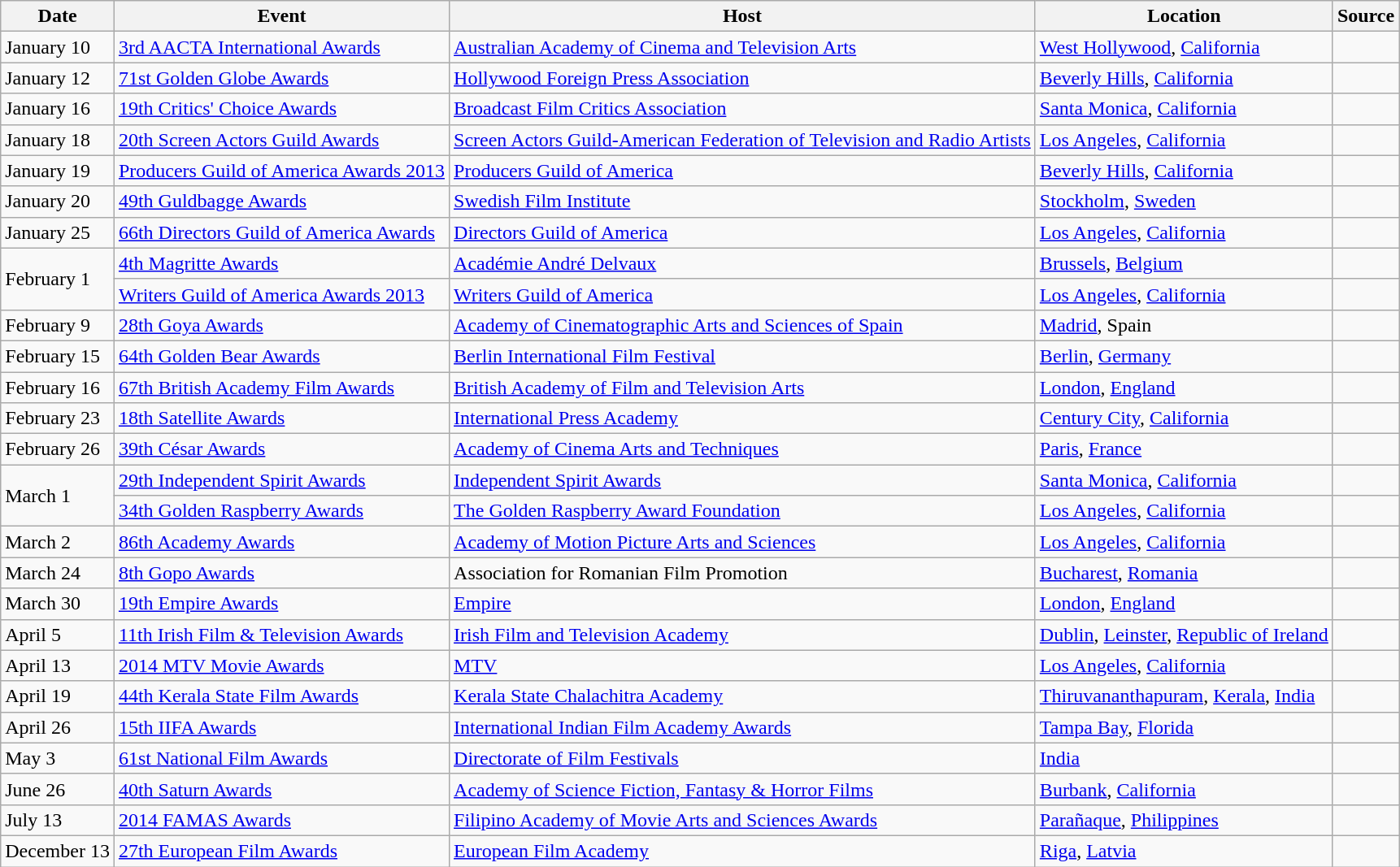<table class="wikitable sortable">
<tr>
<th>Date</th>
<th>Event</th>
<th>Host</th>
<th>Location</th>
<th>Source</th>
</tr>
<tr>
<td>January 10</td>
<td><a href='#'>3rd AACTA International Awards</a></td>
<td><a href='#'>Australian Academy of Cinema and Television Arts</a></td>
<td><a href='#'>West Hollywood</a>, <a href='#'>California</a></td>
<td></td>
</tr>
<tr>
<td>January 12</td>
<td><a href='#'>71st Golden Globe Awards</a></td>
<td><a href='#'>Hollywood Foreign Press Association</a></td>
<td><a href='#'>Beverly Hills</a>, <a href='#'>California</a></td>
<td></td>
</tr>
<tr>
<td>January 16</td>
<td><a href='#'>19th Critics' Choice Awards</a></td>
<td><a href='#'>Broadcast Film Critics Association</a></td>
<td><a href='#'>Santa Monica</a>, <a href='#'>California</a></td>
<td></td>
</tr>
<tr>
<td>January 18</td>
<td><a href='#'>20th Screen Actors Guild Awards</a></td>
<td><a href='#'>Screen Actors Guild-American Federation of Television and Radio Artists</a></td>
<td><a href='#'>Los Angeles</a>, <a href='#'>California</a></td>
<td></td>
</tr>
<tr>
<td>January 19</td>
<td><a href='#'>Producers Guild of America Awards 2013</a></td>
<td><a href='#'>Producers Guild of America</a></td>
<td><a href='#'>Beverly Hills</a>, <a href='#'>California</a></td>
<td></td>
</tr>
<tr>
<td>January 20</td>
<td><a href='#'>49th Guldbagge Awards</a></td>
<td><a href='#'>Swedish Film Institute</a></td>
<td><a href='#'>Stockholm</a>, <a href='#'>Sweden</a></td>
<td></td>
</tr>
<tr>
<td>January 25</td>
<td><a href='#'>66th Directors Guild of America Awards</a></td>
<td><a href='#'>Directors Guild of America</a></td>
<td><a href='#'>Los Angeles</a>, <a href='#'>California</a></td>
<td></td>
</tr>
<tr>
<td rowspan="2">February 1</td>
<td><a href='#'>4th Magritte Awards</a></td>
<td><a href='#'>Académie André Delvaux</a></td>
<td><a href='#'>Brussels</a>, <a href='#'>Belgium</a></td>
<td></td>
</tr>
<tr>
<td><a href='#'>Writers Guild of America Awards 2013</a></td>
<td><a href='#'>Writers Guild of America</a></td>
<td><a href='#'>Los Angeles</a>, <a href='#'>California</a></td>
<td></td>
</tr>
<tr>
<td>February 9</td>
<td><a href='#'>28th Goya Awards</a></td>
<td><a href='#'>Academy of Cinematographic Arts and Sciences of Spain</a></td>
<td><a href='#'>Madrid</a>, Spain</td>
<td></td>
</tr>
<tr>
<td>February 15</td>
<td><a href='#'>64th Golden Bear Awards</a></td>
<td><a href='#'>Berlin International Film Festival</a></td>
<td><a href='#'>Berlin</a>, <a href='#'>Germany</a></td>
<td></td>
</tr>
<tr>
<td>February 16</td>
<td><a href='#'>67th British Academy Film Awards</a></td>
<td><a href='#'>British Academy of Film and Television Arts</a></td>
<td><a href='#'>London</a>, <a href='#'>England</a></td>
<td></td>
</tr>
<tr>
<td>February 23</td>
<td><a href='#'>18th Satellite Awards</a></td>
<td><a href='#'>International Press Academy</a></td>
<td><a href='#'>Century City</a>, <a href='#'>California</a></td>
<td></td>
</tr>
<tr>
<td>February 26</td>
<td><a href='#'>39th César Awards</a></td>
<td><a href='#'>Academy of Cinema Arts and Techniques</a></td>
<td><a href='#'>Paris</a>, <a href='#'>France</a></td>
<td></td>
</tr>
<tr>
<td rowspan="2">March 1</td>
<td><a href='#'>29th Independent Spirit Awards</a></td>
<td><a href='#'>Independent Spirit Awards</a></td>
<td><a href='#'>Santa Monica</a>, <a href='#'>California</a></td>
<td></td>
</tr>
<tr>
<td><a href='#'>34th Golden Raspberry Awards</a></td>
<td><a href='#'>The Golden Raspberry Award Foundation</a></td>
<td><a href='#'>Los Angeles</a>, <a href='#'>California</a></td>
<td></td>
</tr>
<tr>
<td>March 2</td>
<td><a href='#'>86th Academy Awards</a></td>
<td><a href='#'>Academy of Motion Picture Arts and Sciences</a></td>
<td><a href='#'>Los Angeles</a>, <a href='#'>California</a></td>
<td></td>
</tr>
<tr>
<td>March 24</td>
<td><a href='#'>8th Gopo Awards</a></td>
<td>Association for Romanian Film Promotion</td>
<td><a href='#'>Bucharest</a>, <a href='#'>Romania</a></td>
<td></td>
</tr>
<tr>
<td>March 30</td>
<td><a href='#'>19th Empire Awards</a></td>
<td><a href='#'>Empire</a></td>
<td><a href='#'>London</a>, <a href='#'>England</a></td>
<td></td>
</tr>
<tr>
<td>April 5</td>
<td><a href='#'>11th Irish Film & Television Awards</a></td>
<td><a href='#'>Irish Film and Television Academy</a></td>
<td><a href='#'>Dublin</a>, <a href='#'>Leinster</a>, <a href='#'>Republic of Ireland</a></td>
<td></td>
</tr>
<tr>
<td>April 13</td>
<td><a href='#'>2014 MTV Movie Awards</a></td>
<td><a href='#'>MTV</a></td>
<td><a href='#'>Los Angeles</a>, <a href='#'>California</a></td>
<td></td>
</tr>
<tr>
<td>April 19</td>
<td><a href='#'>44th Kerala State Film Awards</a></td>
<td><a href='#'>Kerala State Chalachitra Academy</a></td>
<td><a href='#'>Thiruvananthapuram</a>, <a href='#'>Kerala</a>, <a href='#'>India</a></td>
<td></td>
</tr>
<tr>
<td>April 26</td>
<td><a href='#'>15th IIFA Awards</a></td>
<td><a href='#'>International Indian Film Academy Awards</a></td>
<td><a href='#'>Tampa Bay</a>, <a href='#'>Florida</a></td>
<td></td>
</tr>
<tr>
<td>May 3</td>
<td><a href='#'>61st National Film Awards</a></td>
<td><a href='#'>Directorate of Film Festivals</a></td>
<td><a href='#'>India</a></td>
<td></td>
</tr>
<tr>
<td>June 26</td>
<td><a href='#'>40th Saturn Awards</a></td>
<td><a href='#'>Academy of Science Fiction, Fantasy & Horror Films</a></td>
<td><a href='#'>Burbank</a>, <a href='#'>California</a></td>
<td></td>
</tr>
<tr>
<td>July 13</td>
<td><a href='#'>2014 FAMAS Awards</a></td>
<td><a href='#'>Filipino Academy of Movie Arts and Sciences Awards</a></td>
<td><a href='#'>Parañaque</a>, <a href='#'>Philippines</a></td>
<td></td>
</tr>
<tr>
<td>December 13</td>
<td><a href='#'>27th European Film Awards</a></td>
<td><a href='#'>European Film Academy</a></td>
<td><a href='#'>Riga</a>, <a href='#'>Latvia</a></td>
<td></td>
</tr>
</table>
